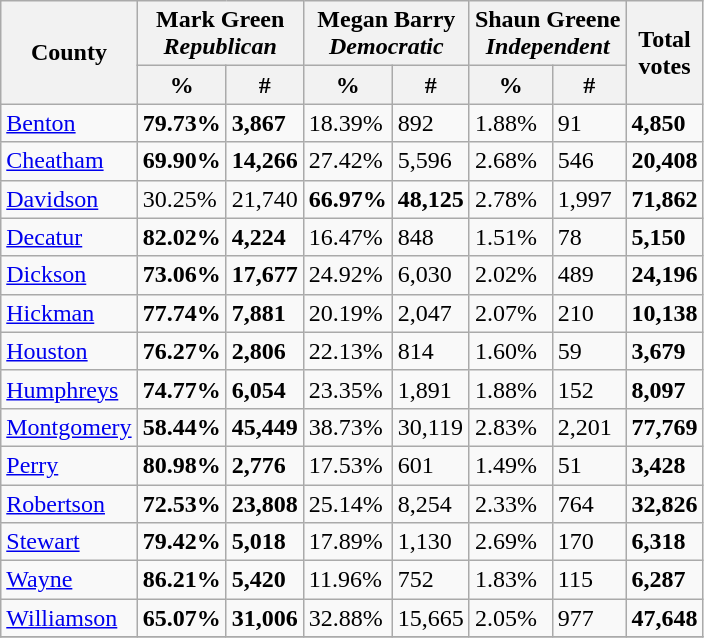<table class="wikitable sortable">
<tr>
<th colspan="1" rowspan="2" style="text-align:center">County</th>
<th colspan="2" >Mark Green<br><em>Republican</em></th>
<th colspan="2" >Megan Barry<br><em>Democratic</em></th>
<th colspan="2" style="text-align: center;">Shaun Greene<br><em>Independent</em></th>
<th colspan="1" rowspan="2" style="text-align: center;">Total<br>votes</th>
</tr>
<tr>
<th colspan="1" >%</th>
<th colspan="1" >#</th>
<th colspan="1" >%</th>
<th colspan="1" >#</th>
<th colspan="1" style="text-align: center;">%</th>
<th colspan="1" style="text-align: center;">#</th>
</tr>
<tr>
<td><a href='#'>Benton</a></td>
<td><strong>79.73%</strong></td>
<td><strong>3,867</strong></td>
<td>18.39%</td>
<td>892</td>
<td>1.88%</td>
<td>91</td>
<td><strong>4,850</strong></td>
</tr>
<tr>
<td><a href='#'>Cheatham</a></td>
<td><strong>69.90%</strong></td>
<td><strong>14,266</strong></td>
<td>27.42%</td>
<td>5,596</td>
<td>2.68%</td>
<td>546</td>
<td><strong>20,408</strong></td>
</tr>
<tr>
<td><a href='#'>Davidson</a></td>
<td>30.25%</td>
<td>21,740</td>
<td><strong>66.97%</strong></td>
<td><strong>48,125</strong></td>
<td>2.78%</td>
<td>1,997</td>
<td><strong>71,862</strong></td>
</tr>
<tr>
<td><a href='#'>Decatur</a></td>
<td><strong>82.02%</strong></td>
<td><strong>4,224</strong></td>
<td>16.47%</td>
<td>848</td>
<td>1.51%</td>
<td>78</td>
<td><strong>5,150</strong></td>
</tr>
<tr>
<td><a href='#'>Dickson</a></td>
<td><strong>73.06%</strong></td>
<td><strong>17,677</strong></td>
<td>24.92%</td>
<td>6,030</td>
<td>2.02%</td>
<td>489</td>
<td><strong>24,196</strong></td>
</tr>
<tr>
<td><a href='#'>Hickman</a></td>
<td><strong>77.74%</strong></td>
<td><strong>7,881</strong></td>
<td>20.19%</td>
<td>2,047</td>
<td>2.07%</td>
<td>210</td>
<td><strong>10,138</strong></td>
</tr>
<tr>
<td><a href='#'>Houston</a></td>
<td><strong>76.27%</strong></td>
<td><strong>2,806</strong></td>
<td>22.13%</td>
<td>814</td>
<td>1.60%</td>
<td>59</td>
<td><strong>3,679</strong></td>
</tr>
<tr>
<td><a href='#'>Humphreys</a></td>
<td><strong>74.77%</strong></td>
<td><strong>6,054</strong></td>
<td>23.35%</td>
<td>1,891</td>
<td>1.88%</td>
<td>152</td>
<td><strong>8,097</strong></td>
</tr>
<tr>
<td><a href='#'>Montgomery</a></td>
<td><strong>58.44%</strong></td>
<td><strong>45,449</strong></td>
<td>38.73%</td>
<td>30,119</td>
<td>2.83%</td>
<td>2,201</td>
<td><strong>77,769</strong></td>
</tr>
<tr>
<td><a href='#'>Perry</a></td>
<td><strong>80.98%</strong></td>
<td><strong>2,776</strong></td>
<td>17.53%</td>
<td>601</td>
<td>1.49%</td>
<td>51</td>
<td><strong>3,428</strong></td>
</tr>
<tr>
<td><a href='#'>Robertson</a></td>
<td><strong>72.53%</strong></td>
<td><strong>23,808</strong></td>
<td>25.14%</td>
<td>8,254</td>
<td>2.33%</td>
<td>764</td>
<td><strong>32,826</strong></td>
</tr>
<tr>
<td><a href='#'>Stewart</a></td>
<td><strong>79.42%</strong></td>
<td><strong>5,018</strong></td>
<td>17.89%</td>
<td>1,130</td>
<td>2.69%</td>
<td>170</td>
<td><strong>6,318</strong></td>
</tr>
<tr>
<td><a href='#'>Wayne</a></td>
<td><strong>86.21%</strong></td>
<td><strong>5,420</strong></td>
<td>11.96%</td>
<td>752</td>
<td>1.83%</td>
<td>115</td>
<td><strong>6,287</strong></td>
</tr>
<tr>
<td><a href='#'>Williamson</a></td>
<td><strong>65.07%</strong></td>
<td><strong>31,006</strong></td>
<td>32.88%</td>
<td>15,665</td>
<td>2.05%</td>
<td>977</td>
<td><strong>47,648</strong></td>
</tr>
<tr>
</tr>
</table>
